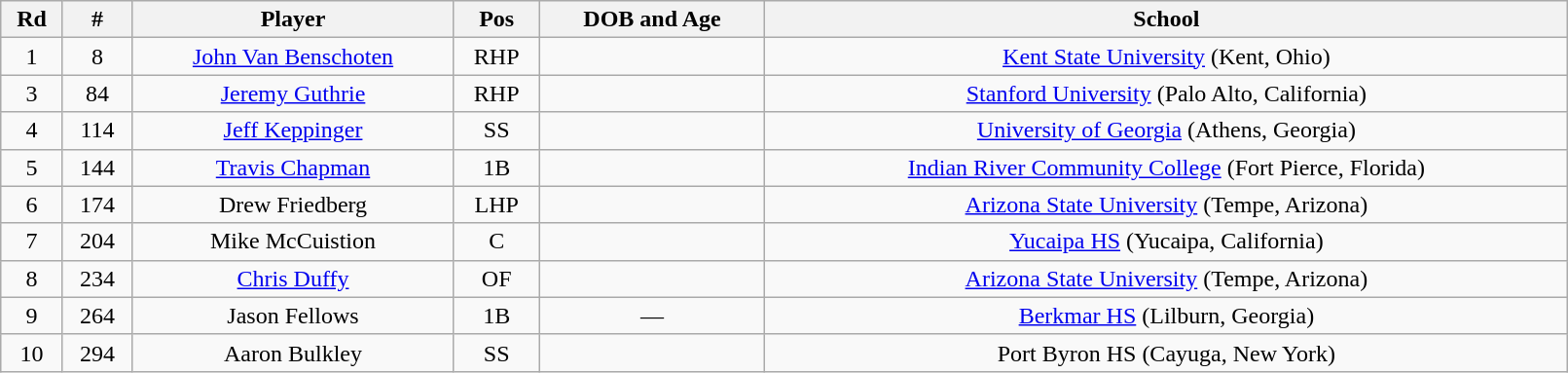<table class="wikitable" style="text-align:center;" width="85%">
<tr>
<th>Rd</th>
<th>#</th>
<th>Player</th>
<th>Pos</th>
<th>DOB and Age</th>
<th>School</th>
</tr>
<tr>
<td>1</td>
<td>8</td>
<td><a href='#'>John Van Benschoten</a></td>
<td>RHP</td>
<td></td>
<td><a href='#'>Kent State University</a> (Kent, Ohio)</td>
</tr>
<tr>
<td>3</td>
<td>84</td>
<td><a href='#'>Jeremy Guthrie</a></td>
<td>RHP</td>
<td></td>
<td><a href='#'>Stanford University</a> (Palo Alto, California)</td>
</tr>
<tr>
<td>4</td>
<td>114</td>
<td><a href='#'>Jeff Keppinger</a></td>
<td>SS</td>
<td></td>
<td><a href='#'>University of Georgia</a> (Athens, Georgia)</td>
</tr>
<tr>
<td>5</td>
<td>144</td>
<td><a href='#'>Travis Chapman</a></td>
<td>1B</td>
<td></td>
<td><a href='#'>Indian River Community College</a> (Fort Pierce, Florida)</td>
</tr>
<tr>
<td>6</td>
<td>174</td>
<td>Drew Friedberg</td>
<td>LHP</td>
<td></td>
<td><a href='#'>Arizona State University</a> (Tempe, Arizona)</td>
</tr>
<tr>
<td>7</td>
<td>204</td>
<td>Mike McCuistion</td>
<td>C</td>
<td></td>
<td><a href='#'>Yucaipa HS</a> (Yucaipa, California)</td>
</tr>
<tr>
<td>8</td>
<td>234</td>
<td><a href='#'>Chris Duffy</a></td>
<td>OF</td>
<td></td>
<td><a href='#'>Arizona State University</a> (Tempe, Arizona)</td>
</tr>
<tr>
<td>9</td>
<td>264</td>
<td>Jason Fellows</td>
<td>1B</td>
<td>—</td>
<td><a href='#'>Berkmar HS</a> (Lilburn, Georgia)</td>
</tr>
<tr>
<td>10</td>
<td>294</td>
<td>Aaron Bulkley</td>
<td>SS</td>
<td></td>
<td>Port Byron HS (Cayuga, New York)</td>
</tr>
</table>
